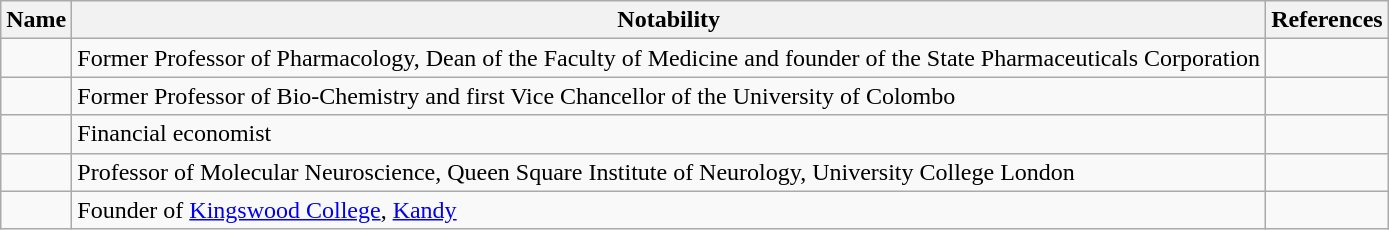<table class="wikitable sortable">
<tr>
<th>Name</th>
<th>Notability</th>
<th>References</th>
</tr>
<tr>
<td></td>
<td>Former Professor of Pharmacology, Dean of the Faculty of Medicine and founder of the State Pharmaceuticals Corporation</td>
<td></td>
</tr>
<tr>
<td></td>
<td>Former Professor of Bio-Chemistry and first Vice Chancellor of the University of Colombo</td>
<td></td>
</tr>
<tr>
<td></td>
<td>Financial economist</td>
<td></td>
</tr>
<tr>
<td></td>
<td>Professor of Molecular Neuroscience, Queen Square Institute of Neurology, University College London</td>
<td></td>
</tr>
<tr>
<td></td>
<td>Founder of <a href='#'>Kingswood College</a>, <a href='#'>Kandy</a></td>
<td></td>
</tr>
</table>
